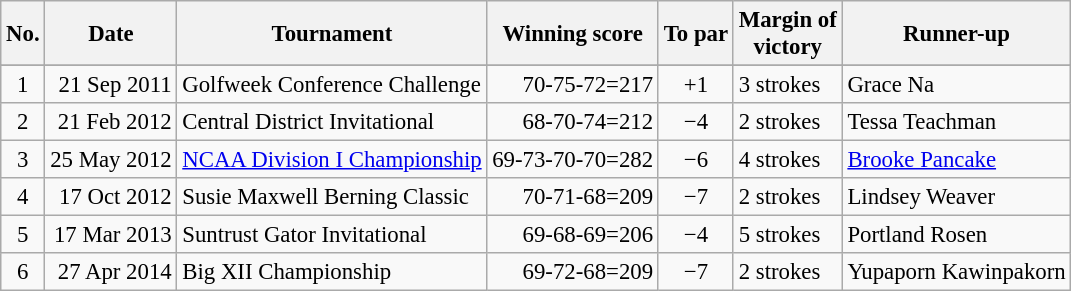<table class="wikitable" style="font-size:95%;">
<tr>
<th>No.</th>
<th>Date</th>
<th>Tournament</th>
<th>Winning score</th>
<th>To par</th>
<th>Margin of<br>victory</th>
<th>Runner-up</th>
</tr>
<tr style="background:#e5d1cb;">
</tr>
<tr>
<td align=center>1</td>
<td align=right>21 Sep 2011</td>
<td>Golfweek Conference Challenge</td>
<td align=right>70-75-72=217</td>
<td align=center>+1</td>
<td>3 strokes</td>
<td> Grace Na</td>
</tr>
<tr>
<td align=center>2</td>
<td align=right>21 Feb 2012</td>
<td>Central District Invitational</td>
<td align=right>68-70-74=212</td>
<td align=center>−4</td>
<td>2 strokes</td>
<td> Tessa Teachman</td>
</tr>
<tr>
<td align=center>3</td>
<td align=right>25 May 2012</td>
<td><a href='#'>NCAA Division I Championship</a></td>
<td align=right>69-73-70-70=282</td>
<td align=center>−6</td>
<td>4 strokes</td>
<td> <a href='#'>Brooke Pancake</a></td>
</tr>
<tr>
<td align=center>4</td>
<td align=right>17 Oct 2012</td>
<td>Susie Maxwell Berning Classic</td>
<td align=right>70-71-68=209</td>
<td align=center>−7</td>
<td>2 strokes</td>
<td> Lindsey Weaver</td>
</tr>
<tr>
<td align=center>5</td>
<td align=right>17 Mar 2013</td>
<td>Suntrust Gator Invitational</td>
<td align=right>69-68-69=206</td>
<td align=center>−4</td>
<td>5 strokes</td>
<td> Portland Rosen</td>
</tr>
<tr>
<td align=center>6</td>
<td align=right>27 Apr 2014</td>
<td>Big XII Championship</td>
<td align=right>69-72-68=209</td>
<td align=center>−7</td>
<td>2 strokes</td>
<td> Yupaporn Kawinpakorn</td>
</tr>
</table>
